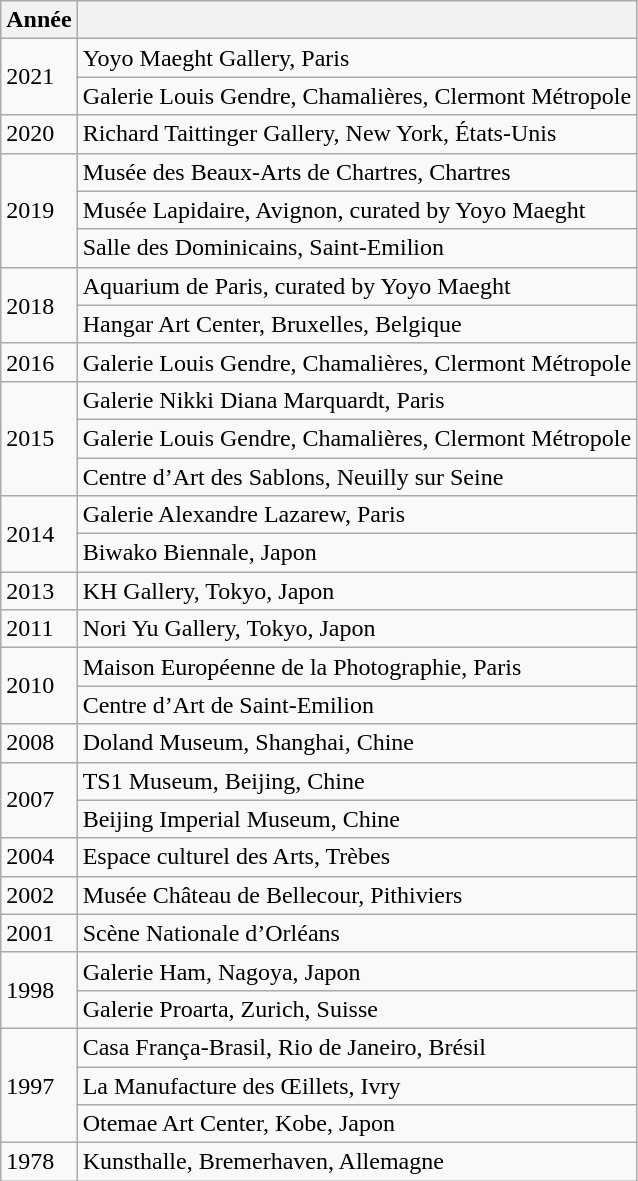<table class="wikitable">
<tr>
<th>Année</th>
<th></th>
</tr>
<tr>
<td rowspan="2">2021</td>
<td>Yoyo Maeght Gallery, Paris</td>
</tr>
<tr>
<td>Galerie Louis Gendre, Chamalières, Clermont Métropole</td>
</tr>
<tr>
<td>2020</td>
<td>Richard Taittinger Gallery, New York, États-Unis</td>
</tr>
<tr>
<td rowspan="3">2019</td>
<td>Musée des Beaux-Arts de Chartres, Chartres</td>
</tr>
<tr>
<td>Musée Lapidaire, Avignon, curated by Yoyo Maeght</td>
</tr>
<tr>
<td>Salle des Dominicains, Saint-Emilion</td>
</tr>
<tr>
<td rowspan="2">2018</td>
<td>Aquarium de Paris, curated by Yoyo Maeght</td>
</tr>
<tr>
<td>Hangar Art Center, Bruxelles, Belgique</td>
</tr>
<tr>
<td>2016</td>
<td>Galerie Louis Gendre, Chamalières, Clermont Métropole</td>
</tr>
<tr>
<td rowspan="3">2015</td>
<td>Galerie Nikki Diana Marquardt, Paris</td>
</tr>
<tr>
<td>Galerie Louis Gendre, Chamalières, Clermont Métropole</td>
</tr>
<tr>
<td>Centre d’Art des Sablons, Neuilly sur Seine</td>
</tr>
<tr>
<td rowspan="2">2014</td>
<td>Galerie Alexandre Lazarew, Paris</td>
</tr>
<tr>
<td>Biwako Biennale, Japon</td>
</tr>
<tr>
<td>2013</td>
<td>KH Gallery, Tokyo, Japon</td>
</tr>
<tr>
<td>2011</td>
<td>Nori Yu Gallery, Tokyo, Japon</td>
</tr>
<tr>
<td rowspan="2">2010</td>
<td>Maison Européenne de la Photographie, Paris</td>
</tr>
<tr>
<td>Centre d’Art de Saint-Emilion</td>
</tr>
<tr>
<td>2008</td>
<td>Doland Museum, Shanghai, Chine</td>
</tr>
<tr>
<td rowspan="2">2007</td>
<td>TS1 Museum, Beijing, Chine</td>
</tr>
<tr>
<td>Beijing Imperial Museum, Chine</td>
</tr>
<tr>
<td>2004</td>
<td>Espace culturel des Arts, Trèbes</td>
</tr>
<tr>
<td>2002</td>
<td>Musée Château de Bellecour, Pithiviers</td>
</tr>
<tr>
<td>2001</td>
<td>Scène Nationale d’Orléans</td>
</tr>
<tr>
<td rowspan="2">1998</td>
<td>Galerie Ham, Nagoya, Japon</td>
</tr>
<tr>
<td>Galerie Proarta, Zurich, Suisse</td>
</tr>
<tr>
<td rowspan="3">1997</td>
<td>Casa França-Brasil, Rio de Janeiro, Brésil</td>
</tr>
<tr>
<td>La Manufacture des Œillets, Ivry</td>
</tr>
<tr>
<td>Otemae Art Center, Kobe, Japon</td>
</tr>
<tr>
<td>1978</td>
<td>Kunsthalle, Bremerhaven, Allemagne</td>
</tr>
</table>
